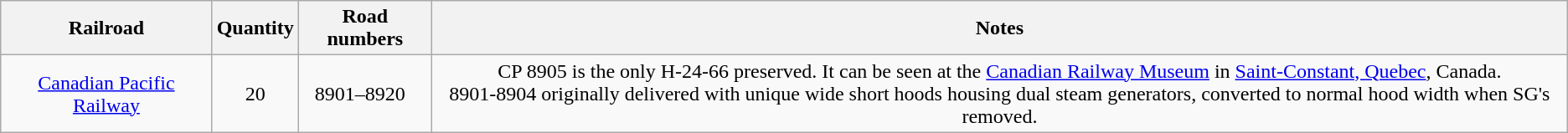<table class="wikitable">
<tr>
<th>Railroad</th>
<th>Quantity</th>
<th>Road numbers</th>
<th>Notes</th>
</tr>
<tr align="center">
<td><a href='#'>Canadian Pacific Railway</a></td>
<td>20</td>
<td>8901–8920  </td>
<td>CP 8905 is the only H-24-66 preserved. It can be seen at the <a href='#'>Canadian Railway Museum</a> in <a href='#'>Saint-Constant, Quebec</a>, Canada. <br>8901-8904 originally delivered with unique wide short hoods housing dual steam generators, converted to normal hood width when SG's removed.</td>
</tr>
</table>
